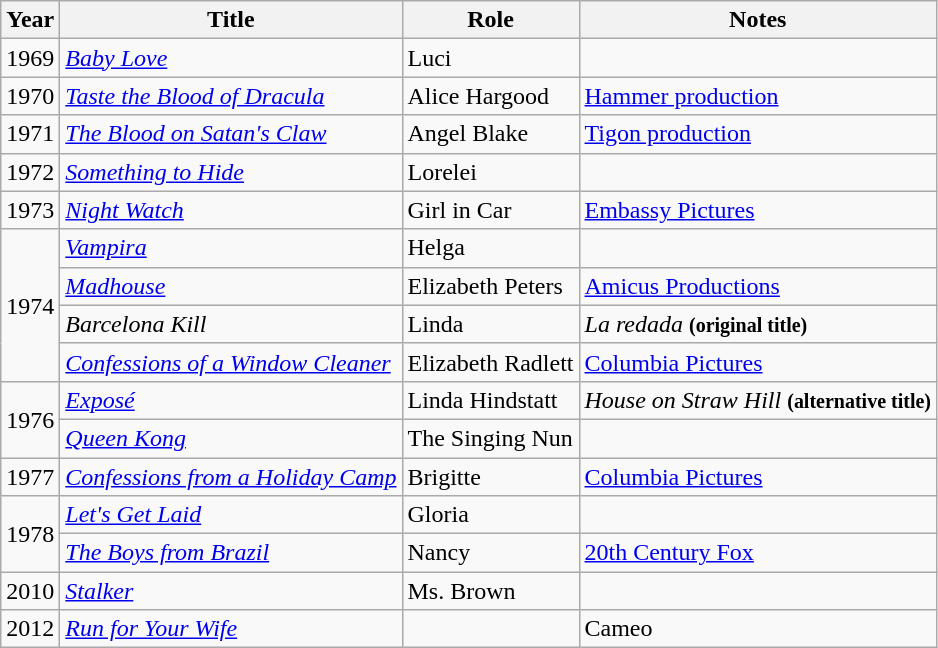<table class="wikitable plainrowheaders sortable">
<tr>
<th>Year</th>
<th>Title</th>
<th>Role</th>
<th>Notes</th>
</tr>
<tr>
<td>1969</td>
<td><em><a href='#'>Baby Love</a></em></td>
<td>Luci</td>
<td></td>
</tr>
<tr>
<td>1970</td>
<td><em><a href='#'>Taste the Blood of Dracula</a></em></td>
<td>Alice Hargood</td>
<td><a href='#'>Hammer production</a></td>
</tr>
<tr>
<td>1971</td>
<td><em><a href='#'>The Blood on Satan's Claw</a></em></td>
<td>Angel Blake</td>
<td><a href='#'>Tigon production</a></td>
</tr>
<tr>
<td>1972</td>
<td><em><a href='#'>Something to Hide</a></em></td>
<td>Lorelei</td>
<td></td>
</tr>
<tr>
<td>1973</td>
<td><em><a href='#'>Night Watch</a></em></td>
<td>Girl in Car</td>
<td><a href='#'>Embassy Pictures</a></td>
</tr>
<tr>
<td rowspan="4">1974</td>
<td><em><a href='#'>Vampira</a></em></td>
<td>Helga</td>
<td></td>
</tr>
<tr>
<td><em><a href='#'>Madhouse</a></em></td>
<td>Elizabeth Peters</td>
<td><a href='#'>Amicus Productions</a></td>
</tr>
<tr>
<td><em>Barcelona Kill</em></td>
<td>Linda</td>
<td><em>La redada</em> <small><strong>(original title)</strong></small></td>
</tr>
<tr>
<td><em><a href='#'>Confessions of a Window Cleaner</a></em></td>
<td>Elizabeth Radlett</td>
<td><a href='#'>Columbia Pictures</a></td>
</tr>
<tr>
<td rowspan="2">1976</td>
<td><em><a href='#'>Exposé</a></em></td>
<td>Linda Hindstatt</td>
<td><em>House on Straw Hill</em> <small><strong>(alternative title)</strong></small></td>
</tr>
<tr>
<td><em><a href='#'>Queen Kong</a></em></td>
<td>The Singing Nun</td>
<td></td>
</tr>
<tr>
<td>1977</td>
<td><em><a href='#'>Confessions from a Holiday Camp</a></em></td>
<td>Brigitte</td>
<td><a href='#'>Columbia Pictures</a></td>
</tr>
<tr>
<td rowspan="2">1978</td>
<td><em><a href='#'>Let's Get Laid</a></em></td>
<td>Gloria</td>
<td></td>
</tr>
<tr>
<td><em><a href='#'>The Boys from Brazil</a></em></td>
<td>Nancy</td>
<td><a href='#'>20th Century Fox</a></td>
</tr>
<tr>
<td>2010</td>
<td><em><a href='#'>Stalker</a></em></td>
<td>Ms. Brown</td>
<td></td>
</tr>
<tr>
<td>2012</td>
<td><em><a href='#'>Run for Your Wife</a></em></td>
<td></td>
<td>Cameo</td>
</tr>
</table>
